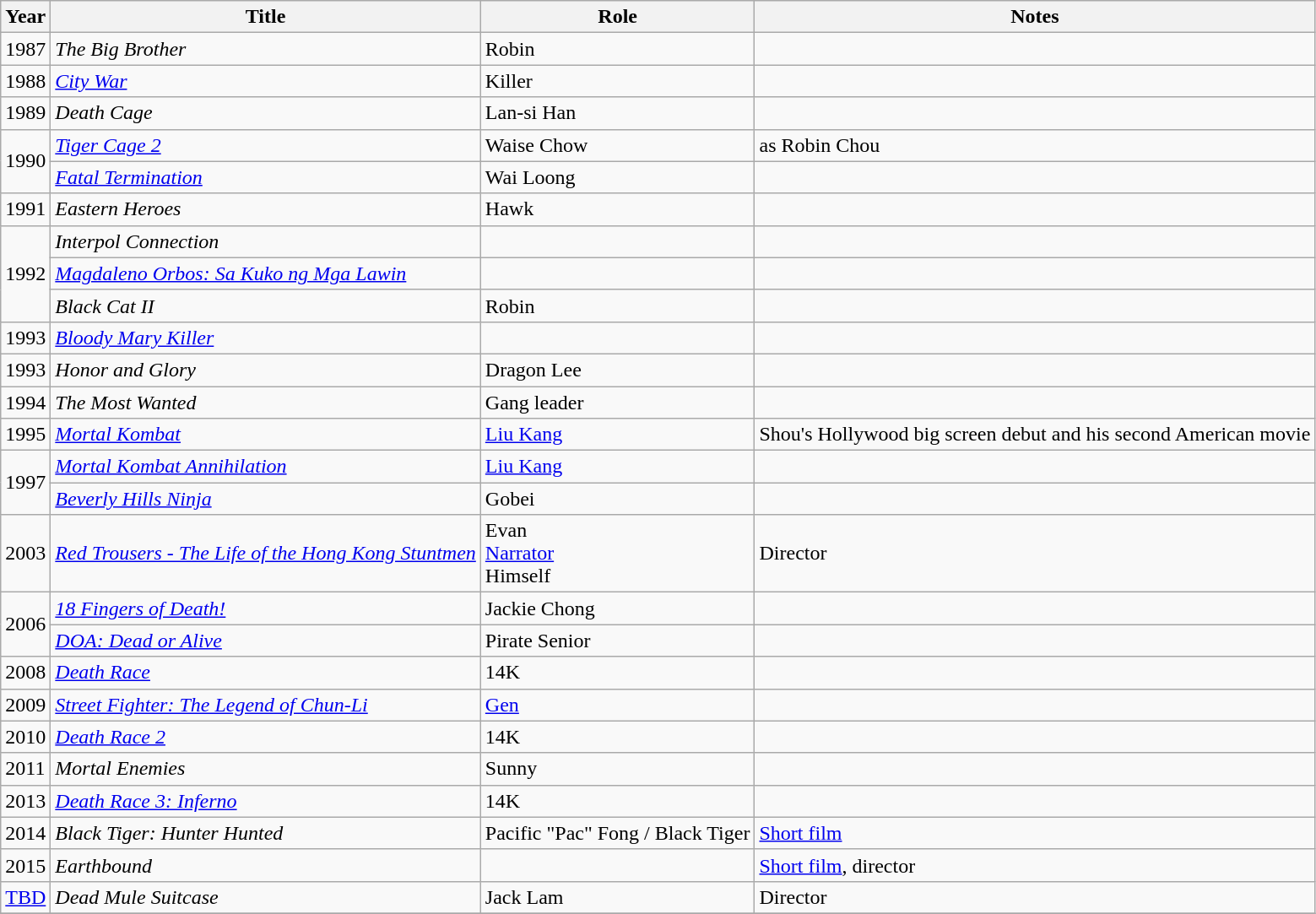<table class="wikitable sortable">
<tr>
<th>Year</th>
<th>Title</th>
<th>Role</th>
<th class="unsortable">Notes</th>
</tr>
<tr>
<td>1987</td>
<td><em>The Big Brother</em></td>
<td>Robin</td>
<td></td>
</tr>
<tr>
<td>1988</td>
<td><em><a href='#'>City War</a></em></td>
<td>Killer</td>
<td></td>
</tr>
<tr>
<td>1989</td>
<td><em>Death Cage</em></td>
<td>Lan-si Han</td>
<td></td>
</tr>
<tr>
<td rowspan=2>1990</td>
<td><em><a href='#'>Tiger Cage 2</a></em></td>
<td>Waise Chow</td>
<td>as Robin Chou</td>
</tr>
<tr>
<td><em><a href='#'>Fatal Termination</a></em></td>
<td>Wai Loong</td>
<td></td>
</tr>
<tr>
<td>1991</td>
<td><em>Eastern Heroes</em></td>
<td>Hawk</td>
<td></td>
</tr>
<tr>
<td rowspan="3">1992</td>
<td><em>Interpol Connection</em></td>
<td></td>
<td></td>
</tr>
<tr>
<td><em><a href='#'>Magdaleno Orbos: Sa Kuko ng Mga Lawin</a></em></td>
<td></td>
<td></td>
</tr>
<tr>
<td><em>Black Cat II</em></td>
<td>Robin</td>
<td></td>
</tr>
<tr>
<td>1993</td>
<td><em><a href='#'>Bloody Mary Killer</a></em></td>
<td></td>
<td></td>
</tr>
<tr>
<td>1993</td>
<td><em>Honor and Glory</em></td>
<td>Dragon Lee</td>
<td></td>
</tr>
<tr>
<td>1994</td>
<td><em>The Most Wanted</em></td>
<td>Gang leader</td>
<td></td>
</tr>
<tr>
<td>1995</td>
<td><em><a href='#'>Mortal Kombat</a></em></td>
<td><a href='#'>Liu Kang</a></td>
<td>Shou's Hollywood big screen debut and his second American movie</td>
</tr>
<tr>
<td rowspan=2>1997</td>
<td><em><a href='#'>Mortal Kombat Annihilation</a></em></td>
<td><a href='#'>Liu Kang</a></td>
<td></td>
</tr>
<tr>
<td><em><a href='#'>Beverly Hills Ninja</a></em></td>
<td>Gobei</td>
<td></td>
</tr>
<tr>
<td>2003</td>
<td><em><a href='#'>Red Trousers - The Life of the Hong Kong Stuntmen</a></em></td>
<td>Evan<br><a href='#'>Narrator</a><br>Himself</td>
<td>Director</td>
</tr>
<tr>
<td rowspan=2>2006</td>
<td><em><a href='#'>18 Fingers of Death!</a></em></td>
<td>Jackie Chong</td>
<td></td>
</tr>
<tr>
<td><em><a href='#'>DOA: Dead or Alive</a></em></td>
<td>Pirate Senior</td>
<td></td>
</tr>
<tr>
<td>2008</td>
<td><em><a href='#'>Death Race</a></em></td>
<td>14K</td>
<td></td>
</tr>
<tr>
<td>2009</td>
<td><em><a href='#'>Street Fighter: The Legend of Chun-Li</a></em></td>
<td><a href='#'>Gen</a></td>
<td></td>
</tr>
<tr>
<td>2010</td>
<td><em><a href='#'>Death Race 2</a></em></td>
<td>14K</td>
<td></td>
</tr>
<tr>
<td>2011</td>
<td><em>Mortal Enemies</em></td>
<td>Sunny</td>
<td></td>
</tr>
<tr>
<td>2013</td>
<td><em><a href='#'>Death Race 3: Inferno</a></em></td>
<td>14K</td>
<td></td>
</tr>
<tr>
<td>2014</td>
<td><em>Black Tiger: Hunter Hunted</em></td>
<td>Pacific "Pac" Fong / Black Tiger</td>
<td><a href='#'>Short film</a></td>
</tr>
<tr>
<td>2015</td>
<td><em>Earthbound</em></td>
<td></td>
<td><a href='#'>Short film</a>, director</td>
</tr>
<tr>
<td><a href='#'>TBD</a></td>
<td><em>Dead Mule Suitcase</em></td>
<td>Jack Lam</td>
<td>Director</td>
</tr>
<tr>
</tr>
</table>
